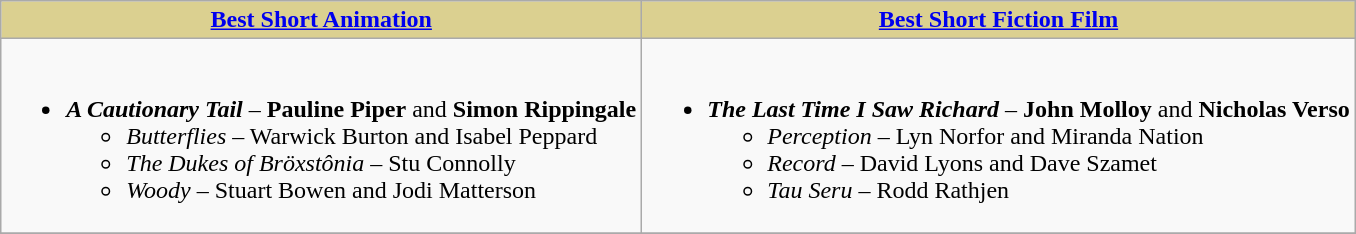<table class=wikitable style="width="100%">
<tr>
<th style="background:#DBD090;" ! style="width="50%"><a href='#'>Best Short Animation</a></th>
<th style="background:#DBD090;" ! style="width="50%"><a href='#'>Best Short Fiction Film</a></th>
</tr>
<tr>
<td valign="top"><br><ul><li><strong><em>A Cautionary Tail</em></strong> – <strong>Pauline Piper</strong> and <strong>Simon Rippingale</strong><ul><li><em>Butterflies</em> – Warwick Burton and Isabel Peppard</li><li><em>The Dukes of Bröxstônia</em> – Stu Connolly</li><li><em>Woody</em> – Stuart Bowen and Jodi Matterson</li></ul></li></ul></td>
<td valign="top"><br><ul><li><strong><em>The Last Time I Saw Richard</em></strong> – <strong>John Molloy</strong> and <strong>Nicholas Verso</strong><ul><li><em>Perception</em> – Lyn Norfor and Miranda Nation</li><li><em>Record</em> – David Lyons and Dave Szamet</li><li><em>Tau Seru</em> – Rodd Rathjen</li></ul></li></ul></td>
</tr>
<tr>
</tr>
</table>
